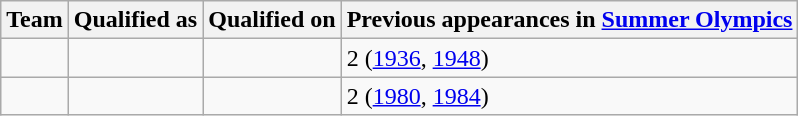<table class="wikitable sortable">
<tr>
<th>Team</th>
<th>Qualified as</th>
<th>Qualified on</th>
<th data-sort-type="number">Previous  appearances in <a href='#'>Summer Olympics</a></th>
</tr>
<tr>
<td></td>
<td></td>
<td></td>
<td>2 (<a href='#'>1936</a>, <a href='#'>1948</a>)</td>
</tr>
<tr>
<td></td>
<td></td>
<td></td>
<td>2 (<a href='#'>1980</a>, <a href='#'>1984</a>)</td>
</tr>
</table>
